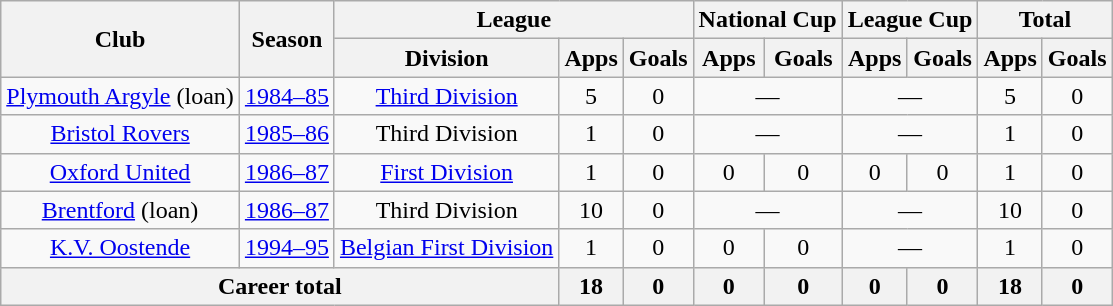<table class="wikitable" style="text-align: center;">
<tr>
<th rowspan="2">Club</th>
<th rowspan="2">Season</th>
<th colspan="3">League</th>
<th colspan="2">National Cup</th>
<th colspan="2">League Cup</th>
<th colspan="2">Total</th>
</tr>
<tr>
<th>Division</th>
<th>Apps</th>
<th>Goals</th>
<th>Apps</th>
<th>Goals</th>
<th>Apps</th>
<th>Goals</th>
<th>Apps</th>
<th>Goals</th>
</tr>
<tr>
<td><a href='#'>Plymouth Argyle</a> (loan)</td>
<td><a href='#'>1984–85</a></td>
<td><a href='#'>Third Division</a></td>
<td>5</td>
<td>0</td>
<td colspan="2">—</td>
<td colspan="2">—</td>
<td>5</td>
<td>0</td>
</tr>
<tr>
<td><a href='#'>Bristol Rovers</a></td>
<td><a href='#'>1985–86</a></td>
<td>Third Division</td>
<td>1</td>
<td>0</td>
<td colspan="2">—</td>
<td colspan="2">—</td>
<td>1</td>
<td>0</td>
</tr>
<tr>
<td><a href='#'>Oxford United</a></td>
<td><a href='#'>1986–87</a></td>
<td><a href='#'>First Division</a></td>
<td>1</td>
<td>0</td>
<td>0</td>
<td>0</td>
<td>0</td>
<td>0</td>
<td>1</td>
<td>0</td>
</tr>
<tr>
<td><a href='#'>Brentford</a> (loan)</td>
<td><a href='#'>1986–87</a></td>
<td>Third Division</td>
<td>10</td>
<td>0</td>
<td colspan="2">—</td>
<td colspan="2">—</td>
<td>10</td>
<td>0</td>
</tr>
<tr>
<td><a href='#'>K.V. Oostende</a></td>
<td><a href='#'>1994–95</a></td>
<td><a href='#'>Belgian First Division</a></td>
<td>1</td>
<td>0</td>
<td>0</td>
<td>0</td>
<td colspan="2">—</td>
<td>1</td>
<td>0</td>
</tr>
<tr>
<th colspan="3">Career total</th>
<th>18</th>
<th>0</th>
<th>0</th>
<th>0</th>
<th>0</th>
<th>0</th>
<th>18</th>
<th>0</th>
</tr>
</table>
